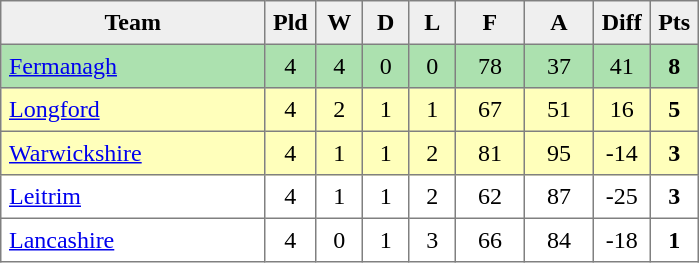<table style=border-collapse:collapse border=1 cellspacing=0 cellpadding=5>
<tr align=center bgcolor=#efefef>
<th width=165>Team</th>
<th width=20>Pld</th>
<th width=20>W</th>
<th width=20>D</th>
<th width=20>L</th>
<th width=35>F</th>
<th width=35>A</th>
<th width=20>Diff</th>
<th width=20>Pts</th>
</tr>
<tr align="center" style="background:#ACE1AF;">
<td style="text-align:left;"> <a href='#'>Fermanagh</a></td>
<td>4</td>
<td>4</td>
<td>0</td>
<td>0</td>
<td>78</td>
<td>37</td>
<td>41</td>
<td><strong>8</strong></td>
</tr>
<tr align="center" style="background:#FFFFBB;">
<td style="text-align:left;"> <a href='#'>Longford</a></td>
<td>4</td>
<td>2</td>
<td>1</td>
<td>1</td>
<td>67</td>
<td>51</td>
<td>16</td>
<td><strong>5</strong></td>
</tr>
<tr align="center" style="background:#FFFFBB;">
<td style="text-align:left;"> <a href='#'>Warwickshire</a></td>
<td>4</td>
<td>1</td>
<td>1</td>
<td>2</td>
<td>81</td>
<td>95</td>
<td>-14</td>
<td><strong>3</strong></td>
</tr>
<tr align="center">
<td style="text-align:left;"> <a href='#'>Leitrim</a></td>
<td>4</td>
<td>1</td>
<td>1</td>
<td>2</td>
<td>62</td>
<td>87</td>
<td>-25</td>
<td><strong>3</strong></td>
</tr>
<tr align="center">
<td style="text-align:left;"> <a href='#'>Lancashire</a></td>
<td>4</td>
<td>0</td>
<td>1</td>
<td>3</td>
<td>66</td>
<td>84</td>
<td>-18</td>
<td><strong>1</strong></td>
</tr>
</table>
